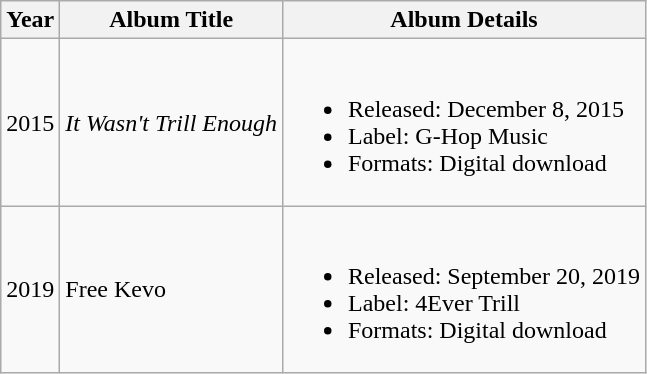<table class="wikitable">
<tr>
<th>Year</th>
<th>Album Title</th>
<th>Album Details</th>
</tr>
<tr>
<td>2015</td>
<td><em>It Wasn't Trill Enough</em></td>
<td><br><ul><li>Released: December 8, 2015</li><li>Label: G-Hop Music</li><li>Formats: Digital download</li></ul></td>
</tr>
<tr>
<td>2019</td>
<td>Free Kevo</td>
<td><br><ul><li>Released: September 20, 2019</li><li>Label: 4Ever Trill</li><li>Formats: Digital download</li></ul></td>
</tr>
</table>
